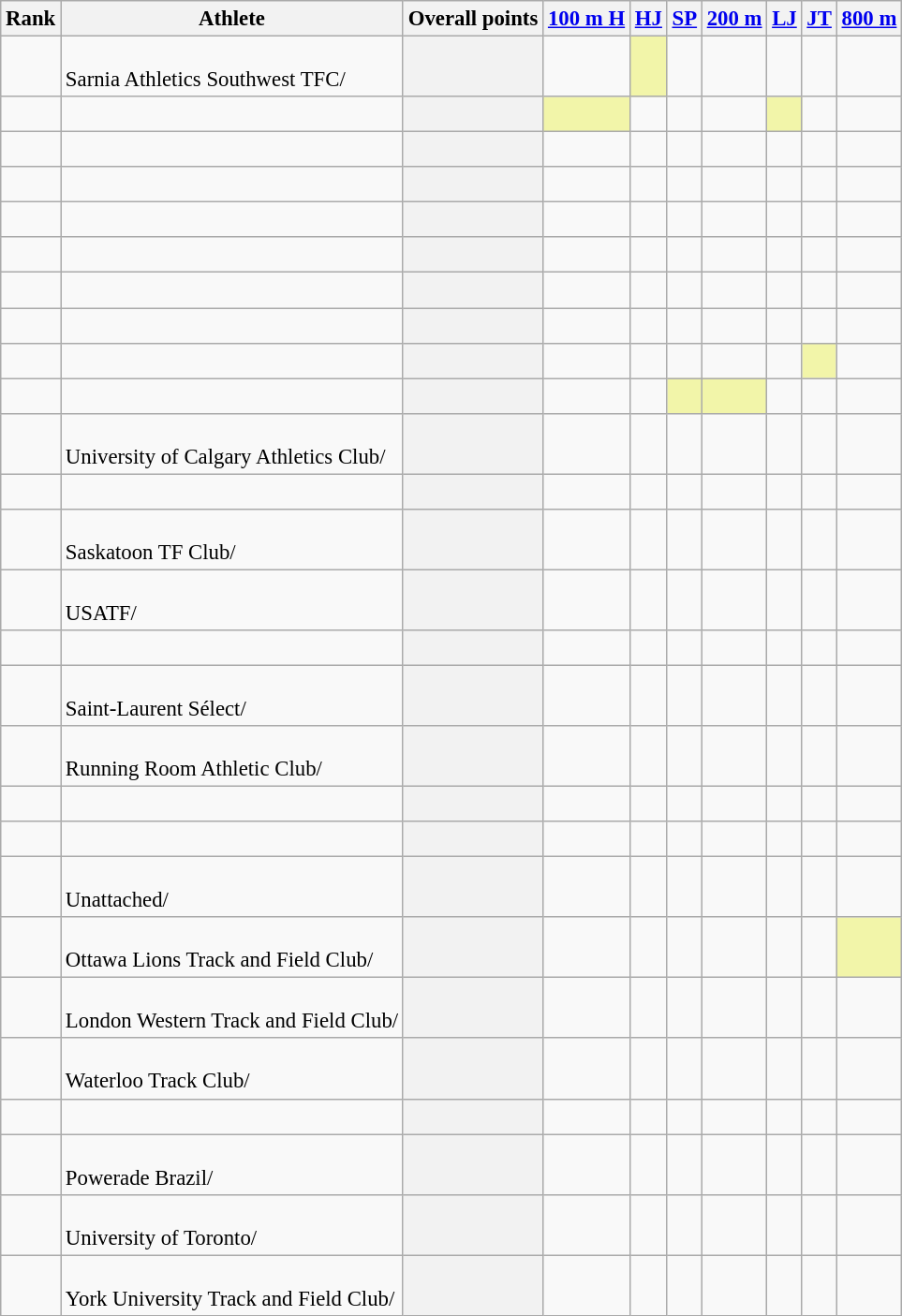<table class="wikitable sortable" style="font-size:95%;">
<tr>
<th>Rank</th>
<th>Athlete</th>
<th>Overall points</th>
<th><a href='#'>100 m H</a></th>
<th><a href='#'>HJ</a></th>
<th><a href='#'>SP</a></th>
<th><a href='#'>200 m</a></th>
<th><a href='#'>LJ</a></th>
<th><a href='#'>JT</a></th>
<th><a href='#'>800 m</a></th>
</tr>
<tr>
<td align=center></td>
<td align=left> <br>Sarnia Athletics Southwest TFC/</td>
<th></th>
<td></td>
<td bgcolor=#F2F5A9></td>
<td></td>
<td></td>
<td></td>
<td></td>
<td></td>
</tr>
<tr>
<td align=center></td>
<td align=left> <br></td>
<th></th>
<td bgcolor=#F2F5A9></td>
<td></td>
<td></td>
<td></td>
<td bgcolor=#F2F5A9></td>
<td></td>
<td></td>
</tr>
<tr>
<td align=center></td>
<td align=left> <br></td>
<th></th>
<td></td>
<td></td>
<td></td>
<td></td>
<td></td>
<td></td>
<td></td>
</tr>
<tr>
<td align=center></td>
<td align=left> <br></td>
<th></th>
<td></td>
<td></td>
<td></td>
<td></td>
<td></td>
<td></td>
<td></td>
</tr>
<tr>
<td align=center></td>
<td align=left> <br></td>
<th></th>
<td></td>
<td></td>
<td></td>
<td></td>
<td></td>
<td></td>
<td></td>
</tr>
<tr>
<td align=center></td>
<td align=left> <br></td>
<th></th>
<td></td>
<td></td>
<td></td>
<td></td>
<td></td>
<td></td>
<td></td>
</tr>
<tr>
<td align=center></td>
<td align=left> <br></td>
<th></th>
<td></td>
<td></td>
<td></td>
<td></td>
<td></td>
<td></td>
<td></td>
</tr>
<tr>
<td align=center></td>
<td align=left> <br></td>
<th></th>
<td></td>
<td></td>
<td></td>
<td></td>
<td></td>
<td></td>
<td></td>
</tr>
<tr>
<td align=center></td>
<td align=left> <br></td>
<th></th>
<td></td>
<td></td>
<td></td>
<td></td>
<td></td>
<td bgcolor=#F2F5A9></td>
<td></td>
</tr>
<tr>
<td align=center></td>
<td align=left> <br></td>
<th></th>
<td></td>
<td></td>
<td bgcolor=#F2F5A9></td>
<td bgcolor=#F2F5A9></td>
<td></td>
<td></td>
<td></td>
</tr>
<tr>
<td align=center></td>
<td align=left> <br>University of Calgary Athletics Club/</td>
<th></th>
<td></td>
<td></td>
<td></td>
<td></td>
<td></td>
<td></td>
<td></td>
</tr>
<tr>
<td align=center></td>
<td align=left> <br></td>
<th></th>
<td></td>
<td></td>
<td></td>
<td></td>
<td></td>
<td></td>
<td></td>
</tr>
<tr>
<td align=center></td>
<td align=left> <br>Saskatoon TF Club/</td>
<th></th>
<td></td>
<td></td>
<td></td>
<td></td>
<td></td>
<td></td>
<td></td>
</tr>
<tr>
<td align=center></td>
<td align=left> <br>USATF/</td>
<th></th>
<td></td>
<td></td>
<td></td>
<td></td>
<td></td>
<td></td>
<td></td>
</tr>
<tr>
<td align=center></td>
<td align=left> <br></td>
<th></th>
<td></td>
<td></td>
<td></td>
<td></td>
<td></td>
<td></td>
<td></td>
</tr>
<tr>
<td align=center></td>
<td align=left> <br>Saint-Laurent Sélect/</td>
<th></th>
<td></td>
<td></td>
<td></td>
<td></td>
<td></td>
<td></td>
<td></td>
</tr>
<tr>
<td align=center></td>
<td align=left> <br>Running Room Athletic Club/</td>
<th></th>
<td></td>
<td></td>
<td></td>
<td></td>
<td></td>
<td></td>
<td></td>
</tr>
<tr>
<td align=center></td>
<td align=left> <br></td>
<th></th>
<td></td>
<td></td>
<td></td>
<td></td>
<td></td>
<td></td>
<td></td>
</tr>
<tr>
<td align=center></td>
<td align=left> <br></td>
<th></th>
<td></td>
<td></td>
<td></td>
<td></td>
<td></td>
<td></td>
<td></td>
</tr>
<tr>
<td align=center></td>
<td align=left> <br>Unattached/</td>
<th></th>
<td></td>
<td></td>
<td></td>
<td></td>
<td></td>
<td></td>
<td></td>
</tr>
<tr>
<td align=center></td>
<td align=left> <br>Ottawa Lions Track and Field Club/</td>
<th></th>
<td></td>
<td></td>
<td></td>
<td></td>
<td></td>
<td></td>
<td bgcolor=#F2F5A9></td>
</tr>
<tr>
<td align=center></td>
<td align=left> <br>London Western Track and Field Club/</td>
<th></th>
<td></td>
<td></td>
<td></td>
<td></td>
<td></td>
<td></td>
<td></td>
</tr>
<tr>
<td align=center></td>
<td align=left> <br>Waterloo Track Club/</td>
<th></th>
<td></td>
<td></td>
<td></td>
<td></td>
<td></td>
<td></td>
<td></td>
</tr>
<tr>
<td align=center></td>
<td align=left> <br></td>
<th></th>
<td></td>
<td></td>
<td></td>
<td></td>
<td></td>
<td></td>
<td></td>
</tr>
<tr>
<td align=center></td>
<td align=left> <br>Powerade Brazil/</td>
<th></th>
<td></td>
<td></td>
<td></td>
<td></td>
<td></td>
<td></td>
<td></td>
</tr>
<tr>
<td align=center></td>
<td align=left> <br>University of Toronto/</td>
<th></th>
<td></td>
<td></td>
<td></td>
<td></td>
<td></td>
<td></td>
<td></td>
</tr>
<tr>
<td align=center></td>
<td align=left> <br>York University Track and Field Club/</td>
<th></th>
<td></td>
<td></td>
<td></td>
<td></td>
<td></td>
<td></td>
<td></td>
</tr>
</table>
